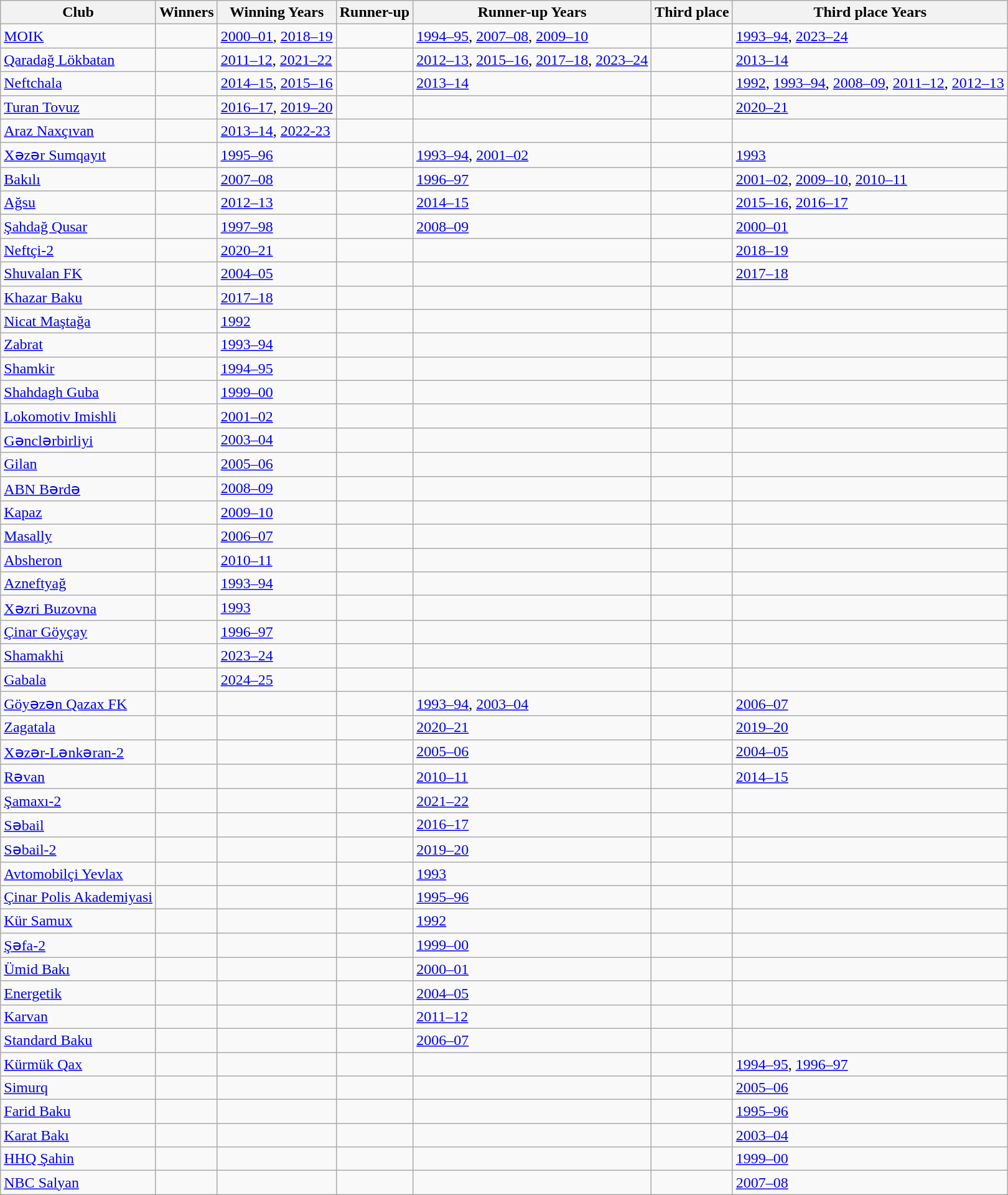<table class="wikitable">
<tr>
<th>Club</th>
<th>Winners</th>
<th>Winning Years</th>
<th>Runner-up</th>
<th>Runner-up Years</th>
<th>Third place</th>
<th>Third place Years</th>
</tr>
<tr>
<td><a href='#'>MOIK</a></td>
<td></td>
<td><a href='#'>2000–01</a>, <a href='#'>2018–19</a></td>
<td></td>
<td><a href='#'>1994–95</a>, <a href='#'>2007–08</a>, <a href='#'>2009–10</a></td>
<td></td>
<td><a href='#'>1993–94</a>, <a href='#'>2023–24</a></td>
</tr>
<tr>
<td><a href='#'>Qaradağ Lökbatan</a></td>
<td></td>
<td><a href='#'>2011–12</a>, <a href='#'>2021–22</a></td>
<td></td>
<td><a href='#'>2012–13</a>, <a href='#'>2015–16</a>, <a href='#'>2017–18</a>, <a href='#'>2023–24</a></td>
<td></td>
<td><a href='#'>2013–14</a></td>
</tr>
<tr>
<td><a href='#'>Neftchala</a></td>
<td></td>
<td><a href='#'>2014–15</a>, <a href='#'>2015–16</a></td>
<td></td>
<td><a href='#'>2013–14</a></td>
<td></td>
<td><a href='#'>1992</a>, <a href='#'>1993–94</a>, <a href='#'>2008–09</a>, <a href='#'>2011–12</a>, <a href='#'>2012–13</a></td>
</tr>
<tr>
<td><a href='#'>Turan Tovuz</a></td>
<td></td>
<td><a href='#'>2016–17</a>, <a href='#'>2019–20</a></td>
<td></td>
<td></td>
<td></td>
<td><a href='#'>2020–21</a></td>
</tr>
<tr>
<td><a href='#'>Araz Naxçıvan</a></td>
<td></td>
<td><a href='#'>2013–14</a>, <a href='#'>2022-23</a></td>
<td></td>
<td></td>
<td></td>
<td></td>
</tr>
<tr>
<td><a href='#'>Xəzər Sumqayıt</a></td>
<td></td>
<td><a href='#'>1995–96</a></td>
<td></td>
<td><a href='#'>1993–94</a>, <a href='#'>2001–02</a></td>
<td></td>
<td><a href='#'>1993</a></td>
</tr>
<tr>
<td><a href='#'>Bakılı</a></td>
<td></td>
<td><a href='#'>2007–08</a></td>
<td></td>
<td><a href='#'>1996–97</a></td>
<td></td>
<td><a href='#'>2001–02</a>, <a href='#'>2009–10</a>, <a href='#'>2010–11</a></td>
</tr>
<tr>
<td><a href='#'>Ağsu</a></td>
<td></td>
<td><a href='#'>2012–13</a></td>
<td></td>
<td><a href='#'>2014–15</a></td>
<td></td>
<td><a href='#'>2015–16</a>, <a href='#'>2016–17</a></td>
</tr>
<tr>
<td><a href='#'>Şahdağ Qusar</a></td>
<td></td>
<td><a href='#'>1997–98</a></td>
<td></td>
<td><a href='#'>2008–09</a></td>
<td></td>
<td><a href='#'>2000–01</a></td>
</tr>
<tr>
<td><a href='#'>Neftçi-2</a></td>
<td></td>
<td><a href='#'>2020–21</a></td>
<td></td>
<td></td>
<td></td>
<td><a href='#'>2018–19</a></td>
</tr>
<tr>
<td><a href='#'>Shuvalan FK</a></td>
<td></td>
<td><a href='#'>2004–05</a></td>
<td></td>
<td></td>
<td></td>
<td><a href='#'>2017–18</a></td>
</tr>
<tr>
<td><a href='#'>Khazar Baku</a></td>
<td></td>
<td><a href='#'>2017–18</a></td>
<td></td>
<td></td>
<td></td>
<td></td>
</tr>
<tr>
<td><a href='#'>Nicat Maştağa</a></td>
<td></td>
<td><a href='#'>1992</a></td>
<td></td>
<td></td>
<td></td>
<td></td>
</tr>
<tr>
<td><a href='#'>Zabrat</a></td>
<td></td>
<td><a href='#'>1993–94</a></td>
<td></td>
<td></td>
<td></td>
<td></td>
</tr>
<tr>
<td><a href='#'>Shamkir</a></td>
<td></td>
<td><a href='#'>1994–95</a></td>
<td></td>
<td></td>
<td></td>
<td></td>
</tr>
<tr>
<td><a href='#'>Shahdagh Guba</a></td>
<td></td>
<td><a href='#'>1999–00</a></td>
<td></td>
<td></td>
<td></td>
<td></td>
</tr>
<tr>
<td><a href='#'>Lokomotiv Imishli</a></td>
<td></td>
<td><a href='#'>2001–02</a></td>
<td></td>
<td></td>
<td></td>
<td></td>
</tr>
<tr>
<td><a href='#'>Gənclərbirliyi</a></td>
<td></td>
<td><a href='#'>2003–04</a></td>
<td></td>
<td></td>
<td></td>
<td></td>
</tr>
<tr>
<td><a href='#'>Gilan</a></td>
<td></td>
<td><a href='#'>2005–06</a></td>
<td></td>
<td></td>
<td></td>
<td></td>
</tr>
<tr>
<td><a href='#'>ABN Bərdə</a></td>
<td></td>
<td><a href='#'>2008–09</a></td>
<td></td>
<td></td>
<td></td>
<td></td>
</tr>
<tr>
<td><a href='#'>Kapaz</a></td>
<td></td>
<td><a href='#'>2009–10</a></td>
<td></td>
<td></td>
<td></td>
<td></td>
</tr>
<tr>
<td><a href='#'>Masally</a></td>
<td></td>
<td><a href='#'>2006–07</a></td>
<td></td>
<td></td>
<td></td>
<td></td>
</tr>
<tr>
<td><a href='#'>Absheron</a></td>
<td></td>
<td><a href='#'>2010–11</a></td>
<td></td>
<td></td>
<td></td>
<td></td>
</tr>
<tr>
<td><a href='#'>Azneftyağ</a></td>
<td></td>
<td><a href='#'>1993–94</a></td>
<td></td>
<td></td>
<td></td>
<td></td>
</tr>
<tr>
<td><a href='#'>Xəzri Buzovna</a></td>
<td></td>
<td><a href='#'>1993</a></td>
<td></td>
<td></td>
<td></td>
<td></td>
</tr>
<tr>
<td><a href='#'>Çinar Göyçay</a></td>
<td></td>
<td><a href='#'>1996–97</a></td>
<td></td>
<td></td>
<td></td>
<td></td>
</tr>
<tr>
<td><a href='#'>Shamakhi</a></td>
<td></td>
<td><a href='#'>2023–24</a></td>
<td></td>
<td></td>
<td></td>
<td></td>
</tr>
<tr>
<td><a href='#'>Gabala</a></td>
<td></td>
<td><a href='#'>2024–25</a></td>
<td></td>
<td></td>
<td></td>
<td></td>
</tr>
<tr>
<td><a href='#'>Göyəzən Qazax FK</a></td>
<td></td>
<td></td>
<td></td>
<td><a href='#'>1993–94</a>, <a href='#'>2003–04</a></td>
<td></td>
<td><a href='#'>2006–07</a></td>
</tr>
<tr>
<td><a href='#'>Zagatala</a></td>
<td></td>
<td></td>
<td></td>
<td><a href='#'>2020–21</a></td>
<td></td>
<td><a href='#'>2019–20</a></td>
</tr>
<tr>
<td><a href='#'>Xəzər-Lənkəran-2</a></td>
<td></td>
<td></td>
<td></td>
<td><a href='#'>2005–06</a></td>
<td></td>
<td><a href='#'>2004–05</a></td>
</tr>
<tr>
<td><a href='#'>Rəvan</a></td>
<td></td>
<td></td>
<td></td>
<td><a href='#'>2010–11</a></td>
<td></td>
<td><a href='#'>2014–15</a></td>
</tr>
<tr>
<td><a href='#'>Şamaxı-2</a></td>
<td></td>
<td></td>
<td></td>
<td><a href='#'>2021–22</a></td>
<td></td>
</tr>
<tr>
<td><a href='#'>Səbail</a></td>
<td></td>
<td></td>
<td></td>
<td><a href='#'>2016–17</a></td>
<td></td>
<td></td>
</tr>
<tr>
<td><a href='#'>Səbail-2</a></td>
<td></td>
<td></td>
<td></td>
<td><a href='#'>2019–20</a></td>
<td></td>
<td></td>
</tr>
<tr>
<td><a href='#'>Avtomobilçi Yevlax</a></td>
<td></td>
<td></td>
<td></td>
<td><a href='#'>1993</a></td>
<td></td>
<td></td>
</tr>
<tr>
<td><a href='#'>Çinar Polis Akademiyasi</a></td>
<td></td>
<td></td>
<td></td>
<td><a href='#'>1995–96</a></td>
<td></td>
<td></td>
</tr>
<tr>
<td><a href='#'>Kür Samux</a></td>
<td></td>
<td></td>
<td></td>
<td><a href='#'>1992</a></td>
<td></td>
<td></td>
</tr>
<tr>
<td><a href='#'>Şəfa-2</a></td>
<td></td>
<td></td>
<td></td>
<td><a href='#'>1999–00</a></td>
<td></td>
<td></td>
</tr>
<tr>
<td><a href='#'>Ümid Bakı</a></td>
<td></td>
<td></td>
<td></td>
<td><a href='#'>2000–01</a></td>
<td></td>
<td></td>
</tr>
<tr>
<td><a href='#'>Energetik</a></td>
<td></td>
<td></td>
<td></td>
<td><a href='#'>2004–05</a></td>
<td></td>
<td></td>
</tr>
<tr>
<td><a href='#'>Karvan</a></td>
<td></td>
<td></td>
<td></td>
<td><a href='#'>2011–12</a></td>
<td></td>
<td></td>
</tr>
<tr>
<td><a href='#'>Standard Baku</a></td>
<td></td>
<td></td>
<td></td>
<td><a href='#'>2006–07</a></td>
<td></td>
<td></td>
</tr>
<tr>
<td><a href='#'>Kürmük Qax</a></td>
<td></td>
<td></td>
<td></td>
<td></td>
<td></td>
<td><a href='#'>1994–95</a>, <a href='#'>1996–97</a></td>
</tr>
<tr>
<td><a href='#'>Simurq</a></td>
<td></td>
<td></td>
<td></td>
<td></td>
<td></td>
<td><a href='#'>2005–06</a></td>
</tr>
<tr>
<td><a href='#'>Farid Baku</a></td>
<td></td>
<td></td>
<td></td>
<td></td>
<td></td>
<td><a href='#'>1995–96</a></td>
</tr>
<tr>
<td><a href='#'>Karat Bakı</a></td>
<td></td>
<td></td>
<td></td>
<td></td>
<td></td>
<td><a href='#'>2003–04</a></td>
</tr>
<tr>
<td><a href='#'>HHQ Şahin</a></td>
<td></td>
<td></td>
<td></td>
<td></td>
<td></td>
<td><a href='#'>1999–00</a></td>
</tr>
<tr>
<td><a href='#'>NBC Salyan</a></td>
<td></td>
<td></td>
<td></td>
<td></td>
<td></td>
<td><a href='#'>2007–08</a></td>
</tr>
</table>
